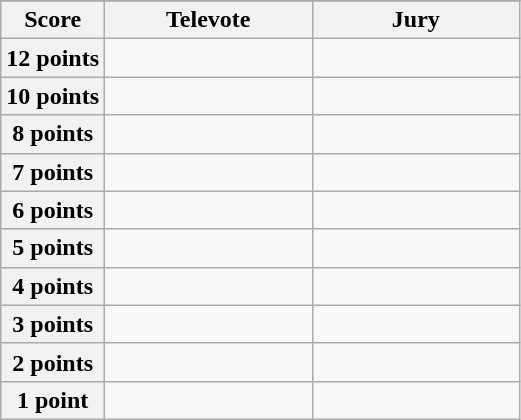<table class="wikitable">
<tr>
</tr>
<tr>
<th scope="col" width="20%">Score</th>
<th scope="col" width="40%">Televote</th>
<th scope="col" width="40%">Jury</th>
</tr>
<tr>
<th scope="row">12 points</th>
<td></td>
<td></td>
</tr>
<tr>
<th scope="row">10 points</th>
<td></td>
<td></td>
</tr>
<tr>
<th scope="row">8 points</th>
<td></td>
<td></td>
</tr>
<tr>
<th scope="row">7 points</th>
<td></td>
<td></td>
</tr>
<tr>
<th scope="row">6 points</th>
<td></td>
<td></td>
</tr>
<tr>
<th scope="row">5 points</th>
<td></td>
<td></td>
</tr>
<tr>
<th scope="row">4 points</th>
<td></td>
<td></td>
</tr>
<tr>
<th scope="row">3 points</th>
<td></td>
<td></td>
</tr>
<tr>
<th scope="row">2 points</th>
<td></td>
<td></td>
</tr>
<tr>
<th scope="row">1 point</th>
<td></td>
<td></td>
</tr>
</table>
